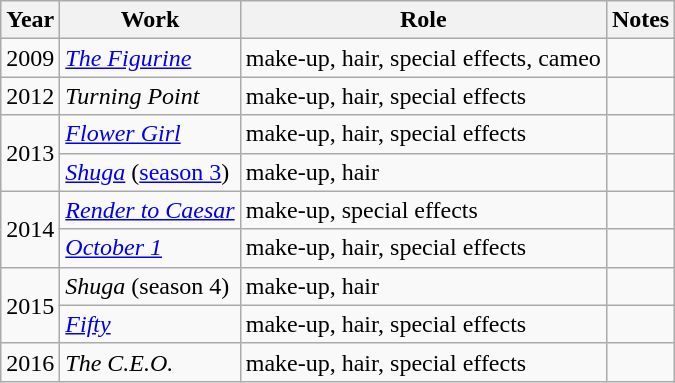<table class="wikitable sortable">
<tr>
<th>Year</th>
<th>Work</th>
<th>Role</th>
<th>Notes</th>
</tr>
<tr>
<td>2009</td>
<td><em><a href='#'>The Figurine</a></em></td>
<td>make-up, hair, special effects, cameo</td>
<td></td>
</tr>
<tr>
<td>2012</td>
<td><em>Turning Point</em></td>
<td>make-up, hair, special effects</td>
<td></td>
</tr>
<tr>
<td rowspan=2>2013</td>
<td><em><a href='#'>Flower Girl</a></em></td>
<td>make-up, hair, special effects</td>
<td></td>
</tr>
<tr>
<td><em><a href='#'>Shuga</a></em> (<a href='#'>season 3</a>)</td>
<td>make-up, hair</td>
<td></td>
</tr>
<tr>
<td rowspan=2>2014</td>
<td><em><a href='#'>Render to Caesar</a></em></td>
<td>make-up, special effects</td>
<td></td>
</tr>
<tr>
<td><em><a href='#'>October 1</a></em></td>
<td>make-up, hair, special effects</td>
<td></td>
</tr>
<tr>
<td rowspan=2>2015</td>
<td><em>Shuga</em> (season 4)</td>
<td>make-up, hair</td>
<td></td>
</tr>
<tr>
<td><em><a href='#'>Fifty</a></em></td>
<td>make-up, hair, special effects</td>
<td></td>
</tr>
<tr>
<td>2016</td>
<td><em>The C.E.O.</em></td>
<td>make-up, hair, special effects</td>
<td></td>
</tr>
</table>
